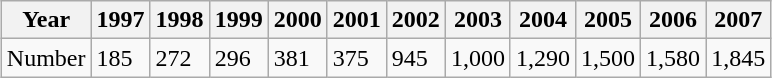<table class="wikitable" style="margin:auto;">
<tr>
<th>Year</th>
<th>1997</th>
<th>1998</th>
<th>1999</th>
<th>2000</th>
<th>2001</th>
<th>2002</th>
<th>2003</th>
<th>2004</th>
<th>2005</th>
<th>2006</th>
<th>2007</th>
</tr>
<tr>
<td>Number</td>
<td>185</td>
<td>272</td>
<td>296</td>
<td>381</td>
<td>375</td>
<td>945</td>
<td>1,000</td>
<td>1,290</td>
<td>1,500</td>
<td>1,580</td>
<td>1,845</td>
</tr>
</table>
